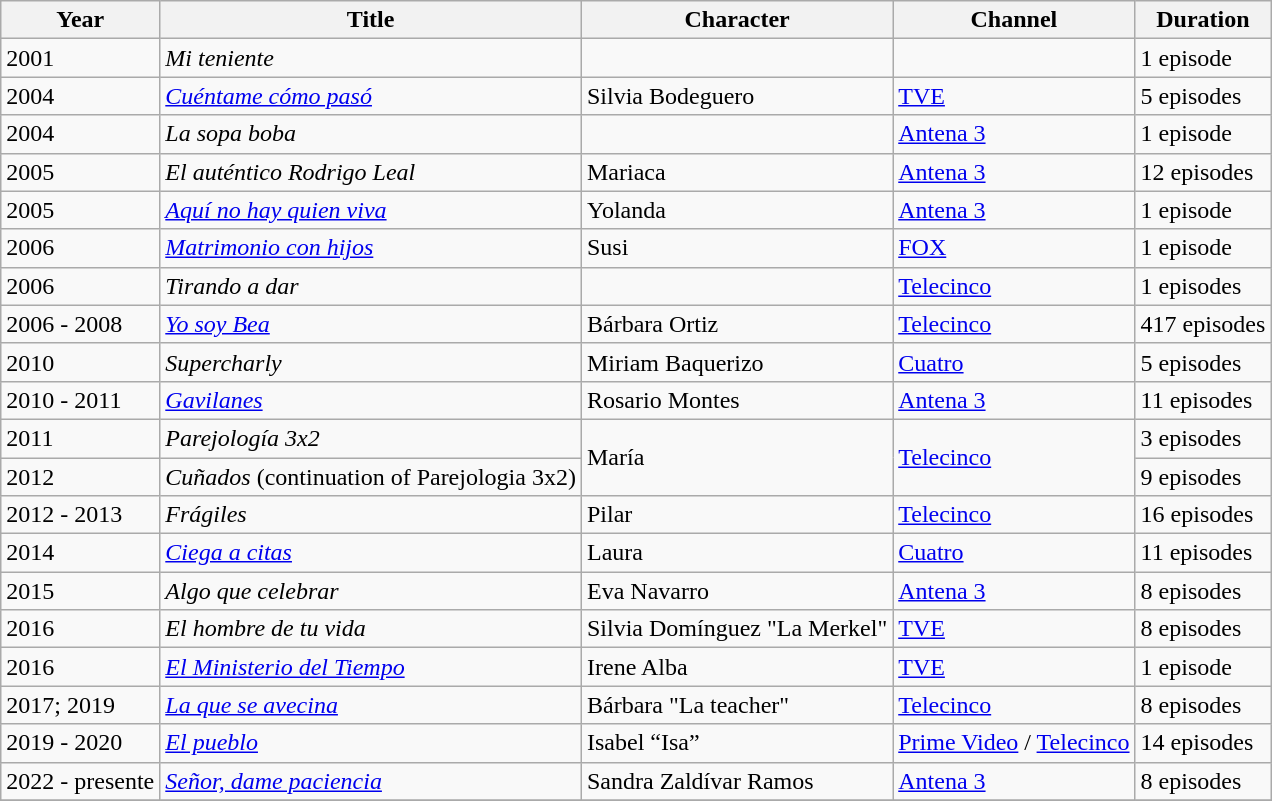<table class="wikitable">
<tr>
<th>Year</th>
<th>Title</th>
<th>Character</th>
<th>Channel</th>
<th>Duration</th>
</tr>
<tr>
<td>2001</td>
<td><em>Mi teniente</em></td>
<td></td>
<td></td>
<td>1 episode</td>
</tr>
<tr>
<td>2004</td>
<td><em><a href='#'>Cuéntame cómo pasó</a></em></td>
<td>Silvia Bodeguero</td>
<td><a href='#'>TVE</a></td>
<td>5 episodes</td>
</tr>
<tr>
<td>2004</td>
<td><em>La sopa boba</em></td>
<td></td>
<td><a href='#'>Antena 3</a></td>
<td>1 episode</td>
</tr>
<tr>
<td>2005</td>
<td><em>El auténtico Rodrigo Leal</em></td>
<td>Mariaca</td>
<td><a href='#'>Antena 3</a></td>
<td>12 episodes</td>
</tr>
<tr>
<td>2005</td>
<td><em><a href='#'>Aquí no hay quien viva</a></em></td>
<td>Yolanda</td>
<td><a href='#'>Antena 3</a></td>
<td>1 episode</td>
</tr>
<tr>
<td>2006</td>
<td><em><a href='#'>Matrimonio con hijos</a></em></td>
<td>Susi</td>
<td><a href='#'>FOX</a></td>
<td>1 episode</td>
</tr>
<tr>
<td>2006</td>
<td><em>Tirando a dar</em></td>
<td></td>
<td><a href='#'>Telecinco</a></td>
<td>1 episodes</td>
</tr>
<tr>
<td>2006 - 2008</td>
<td><em><a href='#'>Yo soy Bea</a></em></td>
<td>Bárbara Ortiz</td>
<td><a href='#'>Telecinco</a></td>
<td>417 episodes</td>
</tr>
<tr>
<td>2010</td>
<td><em>Supercharly</em></td>
<td>Miriam Baquerizo</td>
<td><a href='#'>Cuatro</a></td>
<td>5 episodes</td>
</tr>
<tr>
<td>2010 - 2011</td>
<td><em><a href='#'>Gavilanes</a></em></td>
<td>Rosario Montes</td>
<td><a href='#'>Antena 3</a></td>
<td>11 episodes</td>
</tr>
<tr>
<td>2011</td>
<td><em>Parejología 3x2</em></td>
<td rowspan="2">María</td>
<td rowspan="2"><a href='#'>Telecinco</a></td>
<td>3 episodes</td>
</tr>
<tr>
<td>2012</td>
<td><em>Cuñados</em> (continuation of Parejologia 3x2)</td>
<td>9 episodes</td>
</tr>
<tr>
<td>2012 - 2013</td>
<td><em>Frágiles</em></td>
<td>Pilar</td>
<td><a href='#'>Telecinco</a></td>
<td>16 episodes</td>
</tr>
<tr>
<td>2014</td>
<td><em><a href='#'>Ciega a citas</a></em></td>
<td>Laura</td>
<td><a href='#'>Cuatro</a></td>
<td>11 episodes</td>
</tr>
<tr>
<td>2015</td>
<td><em>Algo que celebrar</em></td>
<td>Eva Navarro</td>
<td><a href='#'>Antena 3</a></td>
<td>8 episodes</td>
</tr>
<tr>
<td>2016</td>
<td><em>El hombre de tu vida</em></td>
<td>Silvia Domínguez "La Merkel"</td>
<td><a href='#'>TVE</a></td>
<td>8 episodes</td>
</tr>
<tr>
<td>2016</td>
<td><em><a href='#'>El Ministerio del Tiempo</a></em></td>
<td>Irene Alba</td>
<td><a href='#'>TVE</a></td>
<td>1 episode</td>
</tr>
<tr>
<td>2017; 2019</td>
<td><em><a href='#'>La que se avecina</a></em></td>
<td>Bárbara "La teacher"</td>
<td><a href='#'>Telecinco</a></td>
<td>8 episodes</td>
</tr>
<tr>
<td>2019 - 2020</td>
<td><em><a href='#'>El pueblo</a></em></td>
<td>Isabel “Isa”</td>
<td><a href='#'>Prime Video</a> / <a href='#'>Telecinco</a></td>
<td>14 episodes</td>
</tr>
<tr>
<td>2022 - presente</td>
<td><em><a href='#'>Señor, dame paciencia</a></em></td>
<td>Sandra Zaldívar Ramos</td>
<td><a href='#'>Antena 3</a></td>
<td>8 episodes</td>
</tr>
<tr>
</tr>
</table>
